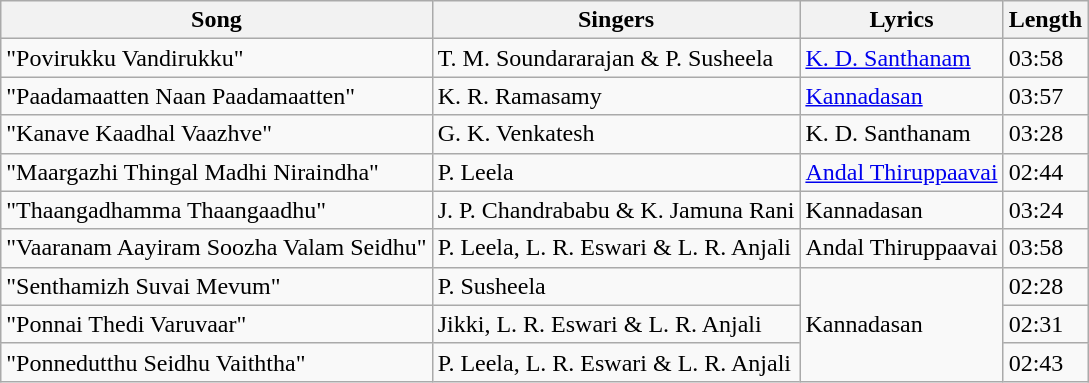<table class="wikitable">
<tr>
<th>Song</th>
<th>Singers</th>
<th>Lyrics</th>
<th>Length</th>
</tr>
<tr>
<td>"Povirukku Vandirukku"</td>
<td>T. M. Soundararajan & P. Susheela</td>
<td><a href='#'>K. D. Santhanam</a></td>
<td>03:58</td>
</tr>
<tr>
<td>"Paadamaatten Naan Paadamaatten"</td>
<td>K. R. Ramasamy</td>
<td><a href='#'>Kannadasan</a></td>
<td>03:57</td>
</tr>
<tr>
<td>"Kanave Kaadhal Vaazhve"</td>
<td>G. K. Venkatesh</td>
<td>K. D. Santhanam</td>
<td>03:28</td>
</tr>
<tr>
<td>"Maargazhi Thingal Madhi Niraindha"</td>
<td>P. Leela</td>
<td><a href='#'>Andal Thiruppaavai</a></td>
<td>02:44</td>
</tr>
<tr>
<td>"Thaangadhamma Thaangaadhu"</td>
<td>J. P. Chandrababu & K. Jamuna Rani</td>
<td>Kannadasan</td>
<td>03:24</td>
</tr>
<tr>
<td>"Vaaranam Aayiram Soozha Valam Seidhu"</td>
<td>P. Leela, L. R. Eswari &  L. R. Anjali</td>
<td>Andal Thiruppaavai</td>
<td>03:58</td>
</tr>
<tr>
<td>"Senthamizh Suvai Mevum"</td>
<td>P. Susheela</td>
<td rowspan=3>Kannadasan</td>
<td>02:28</td>
</tr>
<tr>
<td>"Ponnai Thedi Varuvaar"</td>
<td>Jikki, L. R. Eswari &  L. R. Anjali</td>
<td>02:31</td>
</tr>
<tr>
<td>"Ponnedutthu Seidhu Vaiththa"</td>
<td>P. Leela, L. R. Eswari &  L. R. Anjali</td>
<td>02:43</td>
</tr>
</table>
